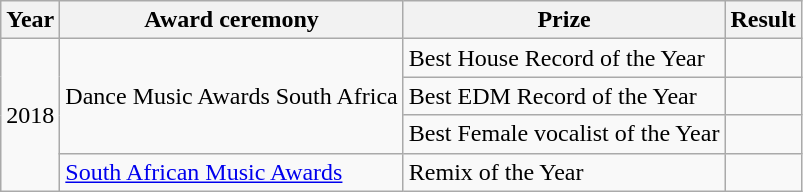<table class ="wikitable">
<tr>
<th>Year</th>
<th>Award ceremony</th>
<th>Prize</th>
<th>Result</th>
</tr>
<tr>
<td rowspan="4">2018</td>
<td rowspan="3"=>Dance Music Awards South Africa</td>
<td>Best House Record of the Year</td>
<td></td>
</tr>
<tr>
<td>Best EDM Record of the Year</td>
<td></td>
</tr>
<tr>
<td>Best Female vocalist of the Year</td>
<td></td>
</tr>
<tr>
<td><a href='#'>South African Music Awards</a></td>
<td>Remix of the Year</td>
<td></td>
</tr>
</table>
